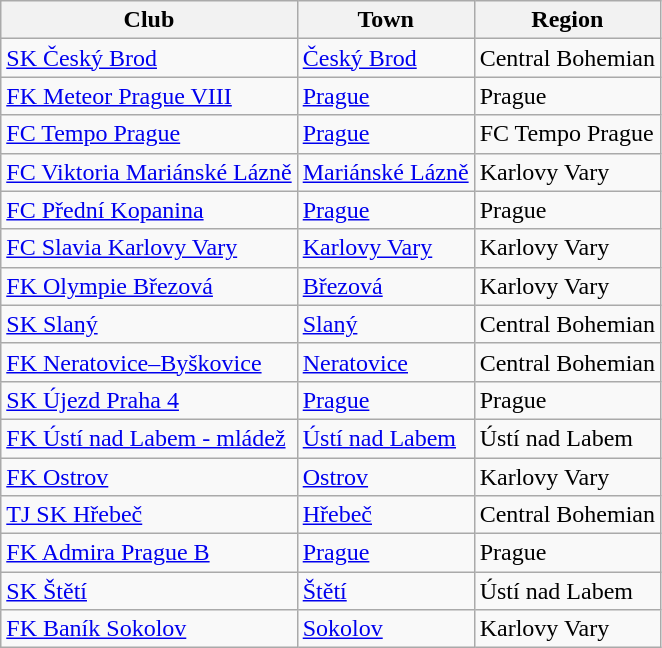<table class="wikitable sortable">
<tr>
<th>Club</th>
<th>Town</th>
<th>Region</th>
</tr>
<tr>
<td><a href='#'>SK Český Brod</a></td>
<td><a href='#'>Český Brod</a></td>
<td>Central Bohemian</td>
</tr>
<tr>
<td><a href='#'>FK Meteor Prague VIII</a></td>
<td><a href='#'>Prague</a></td>
<td>Prague</td>
</tr>
<tr>
<td><a href='#'>FC Tempo Prague</a></td>
<td><a href='#'>Prague</a></td>
<td>FC Tempo Prague</td>
</tr>
<tr>
<td><a href='#'>FC Viktoria Mariánské Lázně</a></td>
<td><a href='#'>Mariánské Lázně</a></td>
<td>Karlovy Vary</td>
</tr>
<tr>
<td><a href='#'>FC Přední Kopanina</a></td>
<td><a href='#'>Prague</a></td>
<td>Prague</td>
</tr>
<tr>
<td><a href='#'>FC Slavia Karlovy Vary</a></td>
<td><a href='#'>Karlovy Vary</a></td>
<td>Karlovy Vary</td>
</tr>
<tr>
<td><a href='#'>FK Olympie Březová</a></td>
<td><a href='#'>Březová</a></td>
<td>Karlovy Vary</td>
</tr>
<tr>
<td><a href='#'>SK Slaný</a></td>
<td><a href='#'>Slaný</a></td>
<td>Central Bohemian</td>
</tr>
<tr>
<td><a href='#'>FK Neratovice–Byškovice</a></td>
<td><a href='#'>Neratovice</a></td>
<td>Central Bohemian</td>
</tr>
<tr>
<td><a href='#'>SK Újezd Praha 4</a></td>
<td><a href='#'>Prague</a></td>
<td>Prague</td>
</tr>
<tr>
<td><a href='#'>FK Ústí nad Labem - mládež</a></td>
<td><a href='#'>Ústí nad Labem</a></td>
<td>Ústí nad Labem</td>
</tr>
<tr>
<td><a href='#'>FK Ostrov</a></td>
<td><a href='#'>Ostrov</a></td>
<td>Karlovy Vary</td>
</tr>
<tr>
<td><a href='#'>TJ SK Hřebeč</a></td>
<td><a href='#'>Hřebeč</a></td>
<td>Central Bohemian</td>
</tr>
<tr>
<td><a href='#'>FK Admira Prague B</a></td>
<td><a href='#'>Prague</a></td>
<td>Prague</td>
</tr>
<tr>
<td><a href='#'>SK Štětí</a></td>
<td><a href='#'>Štětí</a></td>
<td>Ústí nad Labem</td>
</tr>
<tr>
<td><a href='#'>FK Baník Sokolov</a></td>
<td><a href='#'>Sokolov</a></td>
<td>Karlovy Vary</td>
</tr>
</table>
